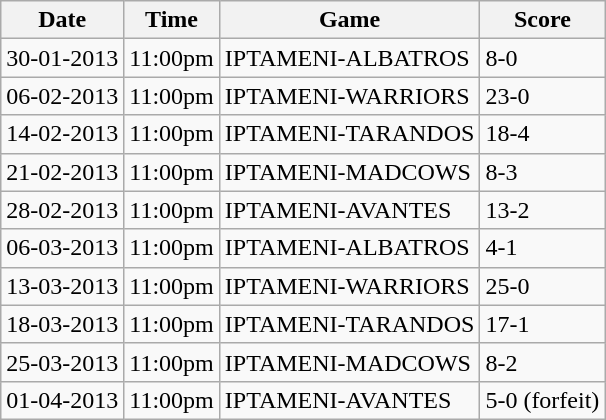<table class="wikitable">
<tr>
<th colspan="1" rowspan="1">Date</th>
<th colspan="1" rowspan="1">Time</th>
<th colspan="1" rowspan="1">Game</th>
<th colspan="1" rowspan="1">Score</th>
</tr>
<tr>
<td>30-01-2013</td>
<td>11:00pm</td>
<td>IPTAMENI-ALBATROS</td>
<td>8-0</td>
</tr>
<tr>
<td>06-02-2013</td>
<td>11:00pm</td>
<td>IPTAMENI-WARRIORS</td>
<td>23-0</td>
</tr>
<tr>
<td>14-02-2013</td>
<td>11:00pm</td>
<td>IPTAMENI-TARANDOS</td>
<td>18-4</td>
</tr>
<tr>
<td>21-02-2013</td>
<td>11:00pm</td>
<td>IPTAMENI-MADCOWS</td>
<td>8-3</td>
</tr>
<tr>
<td>28-02-2013</td>
<td>11:00pm</td>
<td>IPTAMENI-AVANTES</td>
<td>13-2</td>
</tr>
<tr>
<td>06-03-2013</td>
<td>11:00pm</td>
<td>IPTAMENI-ALBATROS</td>
<td>4-1</td>
</tr>
<tr>
<td>13-03-2013</td>
<td>11:00pm</td>
<td>IPTAMENI-WARRIORS</td>
<td>25-0</td>
</tr>
<tr>
<td>18-03-2013</td>
<td>11:00pm</td>
<td>IPTAMENI-TARANDOS</td>
<td>17-1</td>
</tr>
<tr>
<td>25-03-2013</td>
<td>11:00pm</td>
<td>IPTAMENI-MADCOWS</td>
<td>8-2</td>
</tr>
<tr>
<td>01-04-2013</td>
<td>11:00pm</td>
<td>IPTAMENI-AVANTES</td>
<td>5-0 (forfeit)</td>
</tr>
</table>
